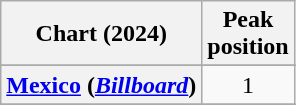<table class="wikitable sortable plainrowheaders" style="text-align:center">
<tr>
<th scope="col">Chart (2024)</th>
<th scope="col">Peak<br>position</th>
</tr>
<tr>
</tr>
<tr>
<th scope="row"><a href='#'>Mexico</a> (<em><a href='#'>Billboard</a></em>)</th>
<td>1</td>
</tr>
<tr>
</tr>
<tr>
</tr>
</table>
